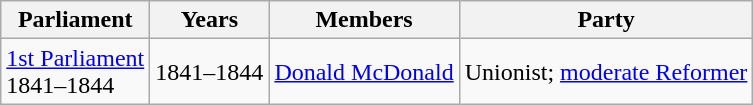<table class="wikitable">
<tr>
<th>Parliament</th>
<th>Years</th>
<th colspan="2">Members</th>
<th>Party</th>
</tr>
<tr>
<td><a href='#'>1st Parliament</a><br>1841–1844</td>
<td>1841–1844</td>
<td colspan = "2"><a href='#'>Donald McDonald</a></td>
<td>Unionist;  <a href='#'>moderate Reformer</a></td>
</tr>
</table>
